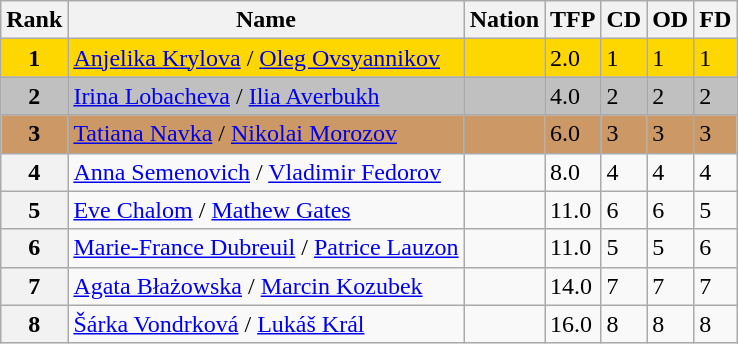<table class="wikitable">
<tr>
<th>Rank</th>
<th>Name</th>
<th>Nation</th>
<th>TFP</th>
<th>CD</th>
<th>OD</th>
<th>FD</th>
</tr>
<tr bgcolor="gold">
<td align="center"><strong>1</strong></td>
<td><a href='#'>Anjelika Krylova</a> / <a href='#'>Oleg Ovsyannikov</a></td>
<td></td>
<td>2.0</td>
<td>1</td>
<td>1</td>
<td>1</td>
</tr>
<tr bgcolor="silver">
<td align="center"><strong>2</strong></td>
<td><a href='#'>Irina Lobacheva</a> / <a href='#'>Ilia Averbukh</a></td>
<td></td>
<td>4.0</td>
<td>2</td>
<td>2</td>
<td>2</td>
</tr>
<tr bgcolor="cc9966">
<td align="center"><strong>3</strong></td>
<td><a href='#'>Tatiana Navka</a> / <a href='#'>Nikolai Morozov</a></td>
<td></td>
<td>6.0</td>
<td>3</td>
<td>3</td>
<td>3</td>
</tr>
<tr>
<th>4</th>
<td><a href='#'>Anna Semenovich</a> / <a href='#'>Vladimir Fedorov</a></td>
<td></td>
<td>8.0</td>
<td>4</td>
<td>4</td>
<td>4</td>
</tr>
<tr>
<th>5</th>
<td><a href='#'>Eve Chalom</a> / <a href='#'>Mathew Gates</a></td>
<td></td>
<td>11.0</td>
<td>6</td>
<td>6</td>
<td>5</td>
</tr>
<tr>
<th>6</th>
<td><a href='#'>Marie-France Dubreuil</a> / <a href='#'>Patrice Lauzon</a></td>
<td></td>
<td>11.0</td>
<td>5</td>
<td>5</td>
<td>6</td>
</tr>
<tr>
<th>7</th>
<td><a href='#'>Agata Błażowska</a> / <a href='#'>Marcin Kozubek</a></td>
<td></td>
<td>14.0</td>
<td>7</td>
<td>7</td>
<td>7</td>
</tr>
<tr>
<th>8</th>
<td><a href='#'>Šárka Vondrková</a> / <a href='#'>Lukáš Král</a></td>
<td></td>
<td>16.0</td>
<td>8</td>
<td>8</td>
<td>8</td>
</tr>
</table>
